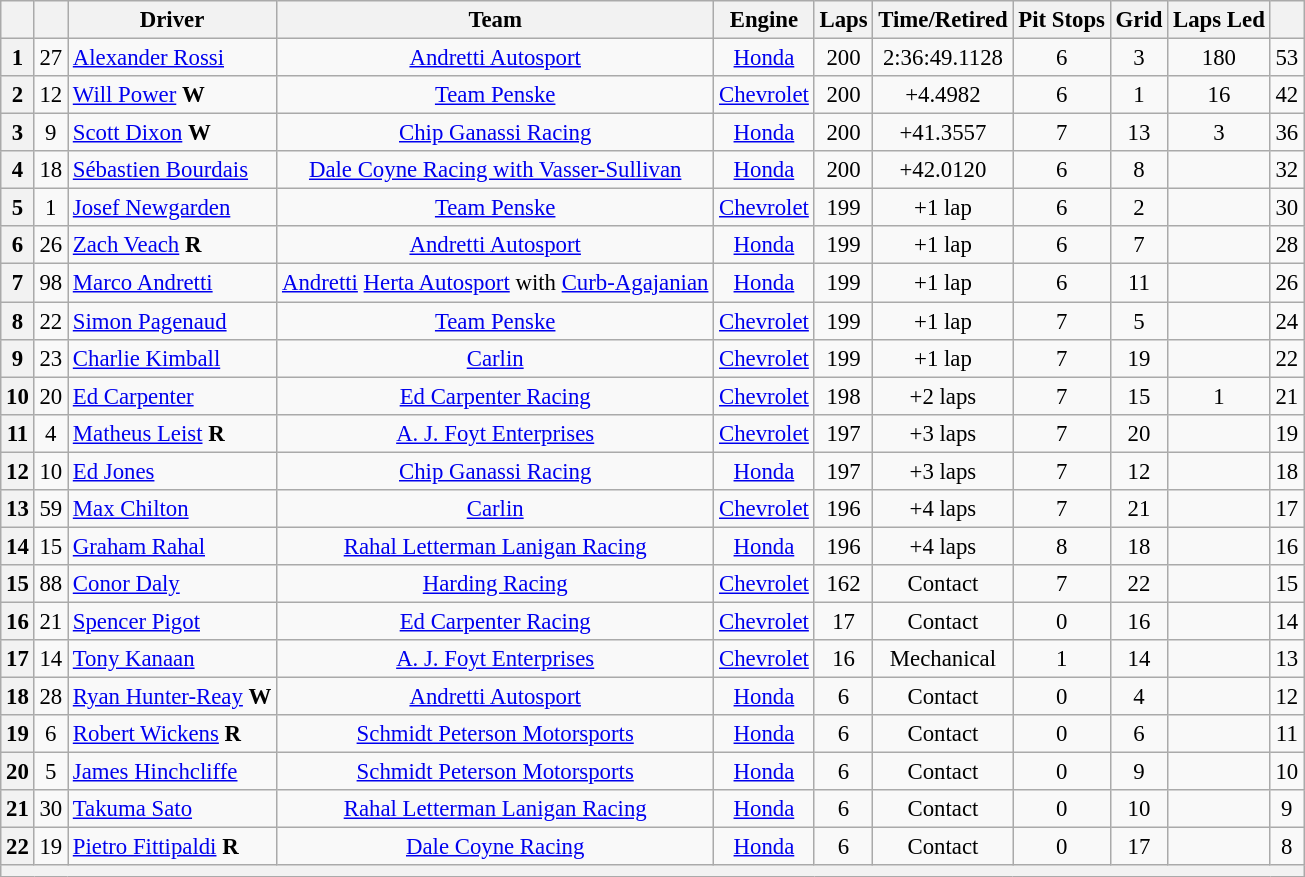<table class="wikitable" style="text-align:center; font-size: 95%;">
<tr>
<th></th>
<th></th>
<th>Driver</th>
<th>Team</th>
<th>Engine</th>
<th>Laps</th>
<th>Time/Retired</th>
<th>Pit Stops</th>
<th>Grid</th>
<th>Laps Led</th>
<th></th>
</tr>
<tr>
<th>1</th>
<td>27</td>
<td align="left"> <a href='#'>Alexander Rossi</a></td>
<td><a href='#'>Andretti Autosport</a></td>
<td><a href='#'>Honda</a></td>
<td>200</td>
<td>2:36:49.1128</td>
<td>6</td>
<td>3</td>
<td>180</td>
<td>53</td>
</tr>
<tr>
<th>2</th>
<td>12</td>
<td align="left"> <a href='#'>Will Power</a> <strong><span>W</span></strong></td>
<td><a href='#'>Team Penske</a></td>
<td><a href='#'>Chevrolet</a></td>
<td>200</td>
<td>+4.4982</td>
<td>6</td>
<td>1</td>
<td>16</td>
<td>42</td>
</tr>
<tr>
<th>3</th>
<td>9</td>
<td align="left"> <a href='#'>Scott Dixon</a> <strong><span>W</span></strong></td>
<td><a href='#'>Chip Ganassi Racing</a></td>
<td><a href='#'>Honda</a></td>
<td>200</td>
<td>+41.3557</td>
<td>7</td>
<td>13</td>
<td>3</td>
<td>36</td>
</tr>
<tr>
<th>4</th>
<td>18</td>
<td align="left"> <a href='#'>Sébastien Bourdais</a></td>
<td><a href='#'>Dale Coyne Racing with Vasser-Sullivan</a></td>
<td><a href='#'>Honda</a></td>
<td>200</td>
<td>+42.0120</td>
<td>6</td>
<td>8</td>
<td></td>
<td>32</td>
</tr>
<tr>
<th>5</th>
<td>1</td>
<td align="left"> <a href='#'>Josef Newgarden</a></td>
<td><a href='#'>Team Penske</a></td>
<td><a href='#'>Chevrolet</a></td>
<td>199</td>
<td>+1 lap</td>
<td>6</td>
<td>2</td>
<td></td>
<td>30</td>
</tr>
<tr>
<th>6</th>
<td>26</td>
<td align="left"> <a href='#'>Zach Veach</a> <strong><span>R</span></strong></td>
<td><a href='#'>Andretti Autosport</a></td>
<td><a href='#'>Honda</a></td>
<td>199</td>
<td>+1 lap</td>
<td>6</td>
<td>7</td>
<td></td>
<td>28</td>
</tr>
<tr>
<th>7</th>
<td>98</td>
<td align="left"> <a href='#'>Marco Andretti</a></td>
<td><a href='#'>Andretti</a> <a href='#'>Herta Autosport</a> with <a href='#'>Curb-Agajanian</a></td>
<td><a href='#'>Honda</a></td>
<td>199</td>
<td>+1 lap</td>
<td>6</td>
<td>11</td>
<td></td>
<td>26</td>
</tr>
<tr>
<th>8</th>
<td>22</td>
<td align="left"> <a href='#'>Simon Pagenaud</a></td>
<td><a href='#'>Team Penske</a></td>
<td><a href='#'>Chevrolet</a></td>
<td>199</td>
<td>+1 lap</td>
<td>7</td>
<td>5</td>
<td></td>
<td>24</td>
</tr>
<tr>
<th>9</th>
<td>23</td>
<td align="left"> <a href='#'>Charlie Kimball</a></td>
<td><a href='#'>Carlin</a></td>
<td><a href='#'>Chevrolet</a></td>
<td>199</td>
<td>+1 lap</td>
<td>7</td>
<td>19</td>
<td></td>
<td>22</td>
</tr>
<tr>
<th>10</th>
<td>20</td>
<td align="left"> <a href='#'>Ed Carpenter</a></td>
<td><a href='#'>Ed Carpenter Racing</a></td>
<td><a href='#'>Chevrolet</a></td>
<td>198</td>
<td>+2 laps</td>
<td>7</td>
<td>15</td>
<td>1</td>
<td>21</td>
</tr>
<tr>
<th>11</th>
<td>4</td>
<td align="left"> <a href='#'>Matheus Leist</a> <strong><span>R</span></strong></td>
<td><a href='#'>A. J. Foyt Enterprises</a></td>
<td><a href='#'>Chevrolet</a></td>
<td>197</td>
<td>+3 laps</td>
<td>7</td>
<td>20</td>
<td></td>
<td>19</td>
</tr>
<tr>
<th>12</th>
<td>10</td>
<td align="left"> <a href='#'>Ed Jones</a></td>
<td><a href='#'>Chip Ganassi Racing</a></td>
<td><a href='#'>Honda</a></td>
<td>197</td>
<td>+3 laps</td>
<td>7</td>
<td>12</td>
<td></td>
<td>18</td>
</tr>
<tr>
<th>13</th>
<td>59</td>
<td align="left"> <a href='#'>Max Chilton</a></td>
<td><a href='#'>Carlin</a></td>
<td><a href='#'>Chevrolet</a></td>
<td>196</td>
<td>+4 laps</td>
<td>7</td>
<td>21</td>
<td></td>
<td>17</td>
</tr>
<tr>
<th>14</th>
<td>15</td>
<td align="left"> <a href='#'>Graham Rahal</a></td>
<td><a href='#'>Rahal Letterman Lanigan Racing</a></td>
<td><a href='#'>Honda</a></td>
<td>196</td>
<td>+4 laps</td>
<td>8</td>
<td>18</td>
<td></td>
<td>16</td>
</tr>
<tr>
<th>15</th>
<td>88</td>
<td align="left"> <a href='#'>Conor Daly</a></td>
<td><a href='#'>Harding Racing</a></td>
<td><a href='#'>Chevrolet</a></td>
<td>162</td>
<td>Contact</td>
<td>7</td>
<td>22</td>
<td></td>
<td>15</td>
</tr>
<tr>
<th>16</th>
<td>21</td>
<td align="left"> <a href='#'>Spencer Pigot</a></td>
<td><a href='#'>Ed Carpenter Racing</a></td>
<td><a href='#'>Chevrolet</a></td>
<td>17</td>
<td>Contact</td>
<td>0</td>
<td>16</td>
<td></td>
<td>14</td>
</tr>
<tr>
<th>17</th>
<td>14</td>
<td align="left"> <a href='#'>Tony Kanaan</a></td>
<td><a href='#'>A. J. Foyt Enterprises</a></td>
<td><a href='#'>Chevrolet</a></td>
<td>16</td>
<td>Mechanical</td>
<td>1</td>
<td>14</td>
<td></td>
<td>13</td>
</tr>
<tr>
<th>18</th>
<td>28</td>
<td align="left"> <a href='#'>Ryan Hunter-Reay</a> <strong><span>W</span></strong></td>
<td><a href='#'>Andretti Autosport</a></td>
<td><a href='#'>Honda</a></td>
<td>6</td>
<td>Contact</td>
<td>0</td>
<td>4</td>
<td></td>
<td>12</td>
</tr>
<tr>
<th>19</th>
<td>6</td>
<td align="left"> <a href='#'>Robert Wickens</a> <strong><span>R</span></strong></td>
<td><a href='#'>Schmidt Peterson Motorsports</a></td>
<td><a href='#'>Honda</a></td>
<td>6</td>
<td>Contact</td>
<td>0</td>
<td>6</td>
<td></td>
<td>11</td>
</tr>
<tr>
<th>20</th>
<td>5</td>
<td align="left"> <a href='#'>James Hinchcliffe</a></td>
<td><a href='#'>Schmidt Peterson Motorsports</a></td>
<td><a href='#'>Honda</a></td>
<td>6</td>
<td>Contact</td>
<td>0</td>
<td>9</td>
<td></td>
<td>10</td>
</tr>
<tr>
<th>21</th>
<td>30</td>
<td align="left"> <a href='#'>Takuma Sato</a></td>
<td><a href='#'>Rahal Letterman Lanigan Racing</a></td>
<td><a href='#'>Honda</a></td>
<td>6</td>
<td>Contact</td>
<td>0</td>
<td>10</td>
<td></td>
<td>9</td>
</tr>
<tr>
<th>22</th>
<td>19</td>
<td align="left"> <a href='#'>Pietro Fittipaldi</a> <strong><span>R</span></strong></td>
<td><a href='#'>Dale Coyne Racing</a></td>
<td><a href='#'>Honda</a></td>
<td>6</td>
<td>Contact</td>
<td>0</td>
<td>17</td>
<td></td>
<td>8</td>
</tr>
<tr>
<th colspan="11"></th>
</tr>
</table>
